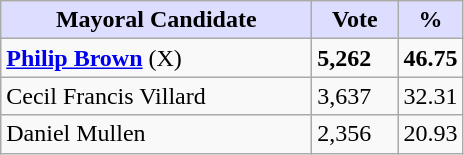<table class="wikitable">
<tr>
<th style="background:#ddf; width:200px;">Mayoral Candidate</th>
<th style="background:#ddf; width:50px;">Vote</th>
<th style="background:#ddf; width:30px;">%</th>
</tr>
<tr>
<td><strong><a href='#'>Philip Brown</a></strong> (X)</td>
<td><strong>5,262</strong></td>
<td><strong>46.75</strong></td>
</tr>
<tr>
<td>Cecil Francis Villard</td>
<td>3,637</td>
<td>32.31</td>
</tr>
<tr>
<td>Daniel Mullen</td>
<td>2,356</td>
<td>20.93</td>
</tr>
</table>
